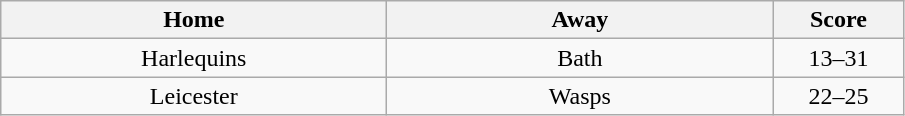<table class="wikitable" style="text-align: center">
<tr>
<th width=250>Home</th>
<th width=250>Away</th>
<th width=80>Score</th>
</tr>
<tr>
<td>Harlequins</td>
<td>Bath</td>
<td>13–31</td>
</tr>
<tr>
<td>Leicester</td>
<td>Wasps</td>
<td>22–25</td>
</tr>
</table>
